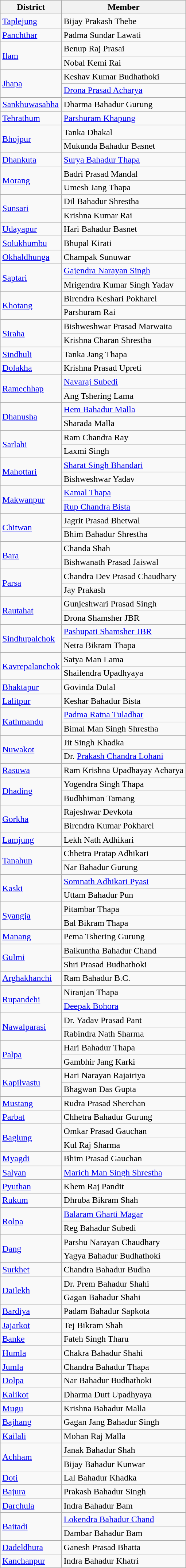<table class="wikitable">
<tr>
<th>District</th>
<th>Member</th>
</tr>
<tr>
<td><a href='#'>Taplejung</a></td>
<td>Bijay Prakash Thebe</td>
</tr>
<tr>
<td><a href='#'>Panchthar</a></td>
<td>Padma Sundar Lawati</td>
</tr>
<tr>
<td rowspan="2"><a href='#'>Ilam</a></td>
<td>Benup Raj Prasai</td>
</tr>
<tr>
<td>Nobal Kemi Rai</td>
</tr>
<tr>
<td rowspan="2"><a href='#'>Jhapa</a></td>
<td>Keshav Kumar Budhathoki</td>
</tr>
<tr>
<td><a href='#'>Drona Prasad Acharya</a></td>
</tr>
<tr>
<td><a href='#'>Sankhuwasabha</a></td>
<td>Dharma Bahadur Gurung</td>
</tr>
<tr>
<td><a href='#'>Tehrathum</a></td>
<td><a href='#'>Parshuram Khapung</a></td>
</tr>
<tr>
<td rowspan="2"><a href='#'>Bhojpur</a></td>
<td>Tanka Dhakal</td>
</tr>
<tr>
<td>Mukunda Bahadur Basnet</td>
</tr>
<tr>
<td><a href='#'>Dhankuta</a></td>
<td><a href='#'>Surya Bahadur Thapa</a></td>
</tr>
<tr>
<td rowspan="2"><a href='#'>Morang</a></td>
<td>Badri Prasad Mandal</td>
</tr>
<tr>
<td>Umesh Jang Thapa</td>
</tr>
<tr>
<td rowspan="2"><a href='#'>Sunsari</a></td>
<td>Dil Bahadur Shrestha</td>
</tr>
<tr>
<td>Krishna Kumar Rai</td>
</tr>
<tr>
<td><a href='#'>Udayapur</a></td>
<td>Hari Bahadur Basnet</td>
</tr>
<tr>
<td><a href='#'>Solukhumbu</a></td>
<td>Bhupal Kirati</td>
</tr>
<tr>
<td><a href='#'>Okhaldhunga</a></td>
<td>Champak Sunuwar</td>
</tr>
<tr>
<td rowspan="2"><a href='#'>Saptari</a></td>
<td><a href='#'>Gajendra Narayan Singh</a></td>
</tr>
<tr>
<td>Mrigendra Kumar Singh Yadav</td>
</tr>
<tr>
<td rowspan="2"><a href='#'>Khotang</a></td>
<td>Birendra Keshari Pokharel</td>
</tr>
<tr>
<td>Parshuram Rai</td>
</tr>
<tr>
<td rowspan="2"><a href='#'>Siraha</a></td>
<td>Bishweshwar Prasad Marwaita</td>
</tr>
<tr>
<td>Krishna Charan Shrestha</td>
</tr>
<tr>
<td><a href='#'>Sindhuli</a></td>
<td>Tanka Jang Thapa</td>
</tr>
<tr>
<td><a href='#'>Dolakha</a></td>
<td>Krishna Prasad Upreti</td>
</tr>
<tr>
<td rowspan="2"><a href='#'>Ramechhap</a></td>
<td><a href='#'>Navaraj Subedi</a></td>
</tr>
<tr>
<td>Ang Tshering Lama</td>
</tr>
<tr>
<td rowspan="2"><a href='#'>Dhanusha</a></td>
<td><a href='#'>Hem Bahadur Malla</a></td>
</tr>
<tr>
<td>Sharada Malla</td>
</tr>
<tr>
<td rowspan="2"><a href='#'>Sarlahi</a></td>
<td>Ram Chandra Ray</td>
</tr>
<tr>
<td>Laxmi Singh</td>
</tr>
<tr>
<td rowspan="2"><a href='#'>Mahottari</a></td>
<td><a href='#'>Sharat Singh Bhandari</a></td>
</tr>
<tr>
<td>Bishweshwar Yadav</td>
</tr>
<tr>
<td rowspan="2"><a href='#'>Makwanpur</a></td>
<td><a href='#'>Kamal Thapa</a></td>
</tr>
<tr>
<td><a href='#'>Rup Chandra Bista</a></td>
</tr>
<tr>
<td rowspan="2"><a href='#'>Chitwan</a></td>
<td>Jagrit Prasad Bhetwal</td>
</tr>
<tr>
<td>Bhim Bahadur Shrestha</td>
</tr>
<tr>
<td rowspan="2"><a href='#'>Bara</a></td>
<td>Chanda Shah</td>
</tr>
<tr>
<td>Bishwanath Prasad Jaiswal</td>
</tr>
<tr>
<td rowspan="2"><a href='#'>Parsa</a></td>
<td>Chandra Dev Prasad Chaudhary</td>
</tr>
<tr>
<td>Jay Prakash</td>
</tr>
<tr>
<td rowspan="2"><a href='#'>Rautahat</a></td>
<td>Gunjeshwari Prasad Singh</td>
</tr>
<tr>
<td>Drona Shamsher JBR</td>
</tr>
<tr>
<td rowspan="2"><a href='#'>Sindhupalchok</a></td>
<td><a href='#'>Pashupati Shamsher JBR</a></td>
</tr>
<tr>
<td>Netra Bikram Thapa</td>
</tr>
<tr>
<td rowspan="2"><a href='#'>Kavrepalanchok</a></td>
<td>Satya Man Lama</td>
</tr>
<tr>
<td>Shailendra Upadhyaya</td>
</tr>
<tr>
<td><a href='#'>Bhaktapur</a></td>
<td>Govinda Dulal</td>
</tr>
<tr>
<td><a href='#'>Lalitpur</a></td>
<td>Keshar Bahadur Bista</td>
</tr>
<tr>
<td rowspan="2"><a href='#'>Kathmandu</a></td>
<td><a href='#'>Padma Ratna Tuladhar</a></td>
</tr>
<tr>
<td>Bimal Man Singh Shrestha</td>
</tr>
<tr>
<td rowspan="2"><a href='#'>Nuwakot</a></td>
<td>Jit Singh Khadka</td>
</tr>
<tr>
<td>Dr. <a href='#'>Prakash Chandra Lohani</a></td>
</tr>
<tr>
<td><a href='#'>Rasuwa</a></td>
<td>Ram Krishna Upadhayay Acharya</td>
</tr>
<tr>
<td rowspan="2"><a href='#'>Dhading</a></td>
<td>Yogendra Singh Thapa</td>
</tr>
<tr>
<td>Budhhiman Tamang</td>
</tr>
<tr>
<td rowspan="2"><a href='#'>Gorkha</a></td>
<td>Rajeshwar Devkota</td>
</tr>
<tr>
<td>Birendra Kumar Pokharel</td>
</tr>
<tr>
<td><a href='#'>Lamjung</a></td>
<td>Lekh Nath Adhikari</td>
</tr>
<tr>
<td rowspan="2"><a href='#'>Tanahun</a></td>
<td>Chhetra Pratap Adhikari</td>
</tr>
<tr>
<td>Nar Bahadur Gurung</td>
</tr>
<tr>
<td rowspan="2"><a href='#'>Kaski</a></td>
<td><a href='#'>Somnath Adhikari Pyasi</a></td>
</tr>
<tr>
<td>Uttam Bahadur Pun</td>
</tr>
<tr>
<td rowspan="2"><a href='#'>Syangja</a></td>
<td>Pitambar Thapa</td>
</tr>
<tr>
<td>Bal Bikram Thapa</td>
</tr>
<tr>
<td><a href='#'>Manang</a></td>
<td>Pema Tshering Gurung</td>
</tr>
<tr>
<td rowspan="2"><a href='#'>Gulmi</a></td>
<td>Baikuntha Bahadur Chand</td>
</tr>
<tr>
<td>Shri Prasad Budhathoki</td>
</tr>
<tr>
<td><a href='#'>Arghakhanchi</a></td>
<td>Ram Bahadur B.C.</td>
</tr>
<tr>
<td rowspan="2"><a href='#'>Rupandehi</a></td>
<td>Niranjan Thapa</td>
</tr>
<tr>
<td><a href='#'>Deepak Bohora</a></td>
</tr>
<tr>
<td rowspan="2"><a href='#'>Nawalparasi</a></td>
<td>Dr. Yadav Prasad Pant</td>
</tr>
<tr>
<td>Rabindra Nath Sharma</td>
</tr>
<tr>
<td rowspan="2"><a href='#'>Palpa</a></td>
<td>Hari Bahadur Thapa</td>
</tr>
<tr>
<td>Gambhir Jang Karki</td>
</tr>
<tr>
<td rowspan="2"><a href='#'>Kapilvastu</a></td>
<td>Hari Narayan Rajairiya</td>
</tr>
<tr>
<td>Bhagwan Das Gupta</td>
</tr>
<tr>
<td><a href='#'>Mustang</a></td>
<td>Rudra Prasad Sherchan</td>
</tr>
<tr>
<td><a href='#'>Parbat</a></td>
<td>Chhetra Bahadur Gurung</td>
</tr>
<tr>
<td rowspan="2"><a href='#'>Baglung</a></td>
<td>Omkar Prasad Gauchan</td>
</tr>
<tr>
<td>Kul Raj Sharma</td>
</tr>
<tr>
<td><a href='#'>Myagdi</a></td>
<td>Bhim Prasad Gauchan</td>
</tr>
<tr>
<td><a href='#'>Salyan</a></td>
<td><a href='#'>Marich Man Singh Shrestha</a></td>
</tr>
<tr>
<td><a href='#'>Pyuthan</a></td>
<td>Khem Raj Pandit</td>
</tr>
<tr>
<td><a href='#'>Rukum</a></td>
<td>Dhruba Bikram Shah</td>
</tr>
<tr>
<td rowspan="2"><a href='#'>Rolpa</a></td>
<td><a href='#'>Balaram Gharti Magar</a></td>
</tr>
<tr>
<td>Reg Bahadur Subedi</td>
</tr>
<tr>
<td rowspan="2"><a href='#'>Dang</a></td>
<td>Parshu Narayan Chaudhary</td>
</tr>
<tr>
<td>Yagya Bahadur Budhathoki</td>
</tr>
<tr>
<td><a href='#'>Surkhet</a></td>
<td>Chandra Bahadur Budha</td>
</tr>
<tr>
<td rowspan="2"><a href='#'>Dailekh</a></td>
<td>Dr. Prem Bahadur Shahi</td>
</tr>
<tr>
<td>Gagan Bahadur Shahi</td>
</tr>
<tr>
<td><a href='#'>Bardiya</a></td>
<td>Padam Bahadur Sapkota</td>
</tr>
<tr>
<td><a href='#'>Jajarkot</a></td>
<td>Tej Bikram Shah</td>
</tr>
<tr>
<td><a href='#'>Banke</a></td>
<td>Fateh Singh Tharu</td>
</tr>
<tr>
<td><a href='#'>Humla</a></td>
<td>Chakra Bahadur Shahi</td>
</tr>
<tr>
<td><a href='#'>Jumla</a></td>
<td>Chandra Bahadur Thapa</td>
</tr>
<tr>
<td><a href='#'>Dolpa</a></td>
<td>Nar Bahadur Budhathoki</td>
</tr>
<tr>
<td><a href='#'>Kalikot</a></td>
<td>Dharma Dutt Upadhyaya</td>
</tr>
<tr>
<td><a href='#'>Mugu</a></td>
<td>Krishna Bahadur Malla</td>
</tr>
<tr>
<td><a href='#'>Bajhang</a></td>
<td>Gagan Jang Bahadur Singh</td>
</tr>
<tr>
<td><a href='#'>Kailali</a></td>
<td>Mohan Raj Malla</td>
</tr>
<tr>
<td rowspan="2"><a href='#'>Achham</a></td>
<td>Janak Bahadur Shah</td>
</tr>
<tr>
<td>Bijay Bahadur Kunwar</td>
</tr>
<tr>
<td><a href='#'>Doti</a></td>
<td>Lal Bahadur Khadka</td>
</tr>
<tr>
<td><a href='#'>Bajura</a></td>
<td>Prakash Bahadur Singh</td>
</tr>
<tr>
<td><a href='#'>Darchula</a></td>
<td>Indra Bahadur Bam</td>
</tr>
<tr>
<td rowspan="2"><a href='#'>Baitadi</a></td>
<td><a href='#'>Lokendra Bahadur Chand</a></td>
</tr>
<tr>
<td>Dambar Bahadur Bam</td>
</tr>
<tr>
<td><a href='#'>Dadeldhura</a></td>
<td>Ganesh Prasad Bhatta</td>
</tr>
<tr>
<td><a href='#'>Kanchanpur</a></td>
<td>Indra Bahadur Khatri</td>
</tr>
</table>
